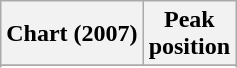<table class="wikitable sortable plainrowheaders">
<tr>
<th>Chart (2007)</th>
<th>Peak<br>position</th>
</tr>
<tr>
</tr>
<tr>
</tr>
</table>
